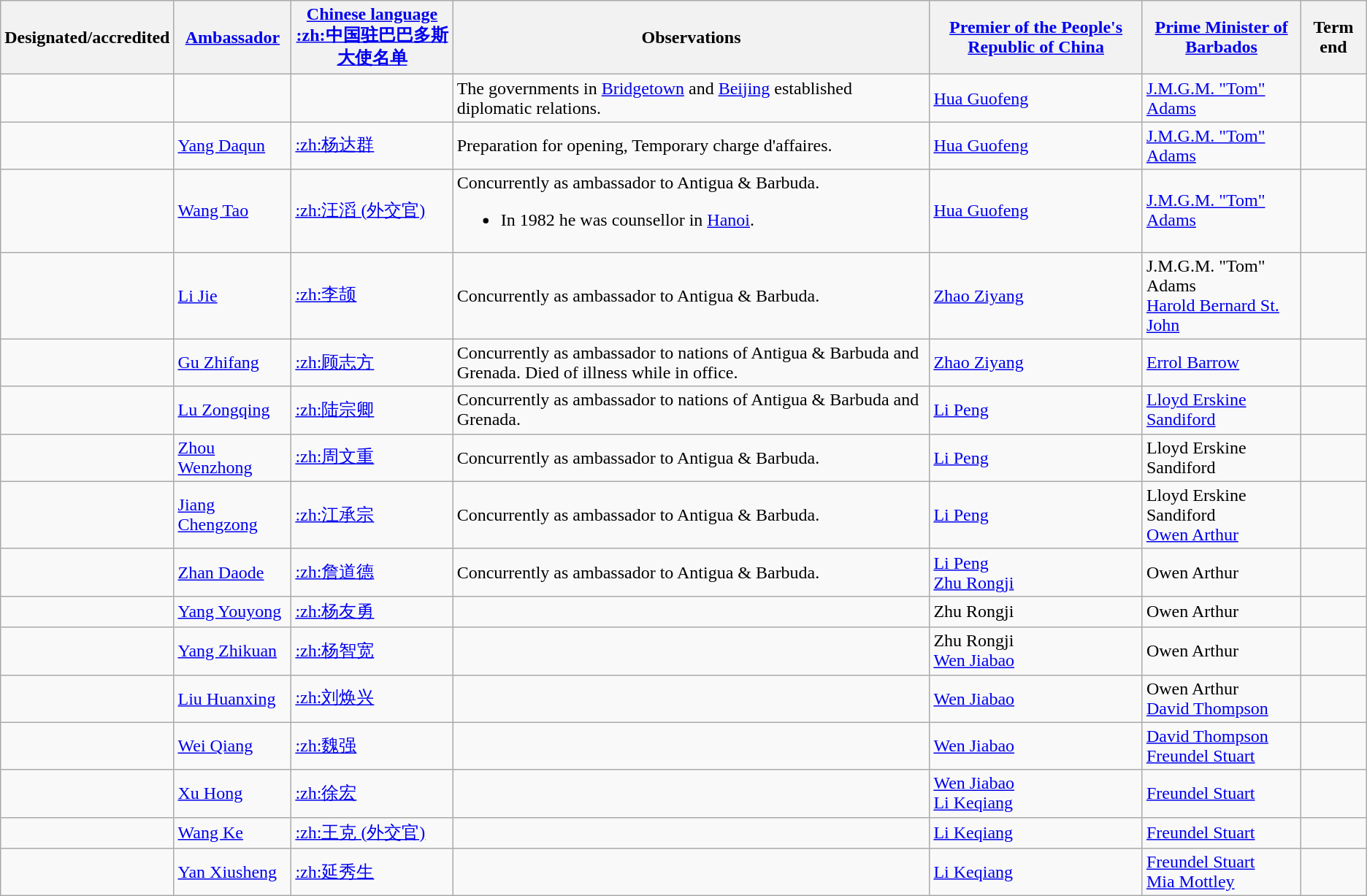<table class="wikitable sortable">
<tr>
<th>Designated/accredited</th>
<th><a href='#'>Ambassador</a></th>
<th><a href='#'>Chinese language</a><br><a href='#'>:zh:中国驻巴巴多斯大使名单</a></th>
<th>Observations</th>
<th><a href='#'>Premier of the People's Republic of China</a></th>
<th><a href='#'>Prime Minister of Barbados</a></th>
<th>Term end</th>
</tr>
<tr>
<td></td>
<td></td>
<td></td>
<td>The governments in <a href='#'>Bridgetown</a> and <a href='#'>Beijing</a> established diplomatic relations.</td>
<td><a href='#'>Hua Guofeng</a></td>
<td><a href='#'>J.M.G.M. "Tom" Adams</a></td>
<td></td>
</tr>
<tr>
<td></td>
<td><a href='#'>Yang Daqun</a></td>
<td><a href='#'>:zh:杨达群</a></td>
<td>Preparation for opening, Temporary charge d'affaires.</td>
<td><a href='#'>Hua Guofeng</a></td>
<td><a href='#'>J.M.G.M. "Tom" Adams</a></td>
<td></td>
</tr>
<tr>
<td></td>
<td><a href='#'>Wang Tao</a></td>
<td><a href='#'>:zh:汪滔 (外交官)</a></td>
<td>Concurrently as ambassador to Antigua & Barbuda.<br><ul><li>In 1982 he was counsellor in <a href='#'>Hanoi</a>.</li></ul></td>
<td><a href='#'>Hua Guofeng</a></td>
<td><a href='#'>J.M.G.M. "Tom" Adams</a></td>
<td></td>
</tr>
<tr>
<td></td>
<td><a href='#'>Li Jie</a></td>
<td><a href='#'>:zh:李颉</a></td>
<td>Concurrently as ambassador to Antigua & Barbuda.</td>
<td><a href='#'>Zhao Ziyang</a></td>
<td>J.M.G.M. "Tom" Adams<br><a href='#'>Harold Bernard St. John</a></td>
<td></td>
</tr>
<tr>
<td></td>
<td><a href='#'>Gu Zhifang</a></td>
<td><a href='#'>:zh:顾志方</a></td>
<td>Concurrently as ambassador to nations of Antigua & Barbuda and Grenada. Died of illness while in office.</td>
<td><a href='#'>Zhao Ziyang</a></td>
<td><a href='#'>Errol Barrow</a></td>
<td></td>
</tr>
<tr>
<td></td>
<td><a href='#'>Lu Zongqing</a></td>
<td><a href='#'>:zh:陆宗卿</a></td>
<td>Concurrently as ambassador to nations of Antigua & Barbuda and Grenada.</td>
<td><a href='#'>Li Peng</a></td>
<td><a href='#'>Lloyd Erskine Sandiford</a></td>
<td></td>
</tr>
<tr>
<td></td>
<td><a href='#'>Zhou Wenzhong</a></td>
<td><a href='#'>:zh:周文重</a></td>
<td>Concurrently as ambassador to Antigua & Barbuda.</td>
<td><a href='#'>Li Peng</a></td>
<td>Lloyd Erskine Sandiford</td>
<td></td>
</tr>
<tr>
<td></td>
<td><a href='#'>Jiang Chengzong</a></td>
<td><a href='#'>:zh:江承宗</a></td>
<td>Concurrently as ambassador to Antigua & Barbuda.</td>
<td><a href='#'>Li Peng</a></td>
<td>Lloyd Erskine Sandiford<br><a href='#'>Owen Arthur</a></td>
<td></td>
</tr>
<tr>
<td></td>
<td><a href='#'>Zhan Daode</a></td>
<td><a href='#'>:zh:詹道德</a></td>
<td>Concurrently as ambassador to Antigua & Barbuda.</td>
<td><a href='#'>Li Peng</a><br><a href='#'>Zhu Rongji</a></td>
<td>Owen Arthur</td>
<td></td>
</tr>
<tr>
<td></td>
<td><a href='#'>Yang Youyong</a></td>
<td><a href='#'>:zh:杨友勇</a></td>
<td></td>
<td>Zhu Rongji</td>
<td>Owen Arthur</td>
<td></td>
</tr>
<tr>
<td></td>
<td><a href='#'>Yang Zhikuan</a></td>
<td><a href='#'>:zh:杨智宽</a></td>
<td></td>
<td>Zhu Rongji<br><a href='#'>Wen Jiabao</a></td>
<td>Owen Arthur</td>
<td></td>
</tr>
<tr>
<td></td>
<td><a href='#'>Liu Huanxing</a></td>
<td><a href='#'>:zh:刘焕兴</a></td>
<td></td>
<td><a href='#'>Wen Jiabao</a></td>
<td>Owen Arthur<br><a href='#'>David Thompson</a></td>
<td></td>
</tr>
<tr>
<td></td>
<td><a href='#'>Wei Qiang</a></td>
<td><a href='#'>:zh:魏强</a></td>
<td></td>
<td><a href='#'>Wen Jiabao</a></td>
<td><a href='#'>David Thompson</a><br><a href='#'>Freundel Stuart</a></td>
<td></td>
</tr>
<tr>
<td></td>
<td><a href='#'>Xu Hong</a></td>
<td><a href='#'>:zh:徐宏</a></td>
<td></td>
<td><a href='#'>Wen Jiabao</a><br><a href='#'>Li Keqiang</a></td>
<td><a href='#'>Freundel Stuart</a></td>
<td></td>
</tr>
<tr>
<td></td>
<td><a href='#'>Wang Ke</a></td>
<td><a href='#'>:zh:王克 (外交官)</a></td>
<td></td>
<td><a href='#'>Li Keqiang</a></td>
<td><a href='#'>Freundel Stuart</a></td>
<td></td>
</tr>
<tr>
<td></td>
<td><a href='#'>Yan Xiusheng</a></td>
<td><a href='#'>:zh:延秀生</a></td>
<td></td>
<td><a href='#'>Li Keqiang</a></td>
<td><a href='#'>Freundel Stuart</a><br><a href='#'>Mia Mottley</a></td>
<td></td>
</tr>
</table>
